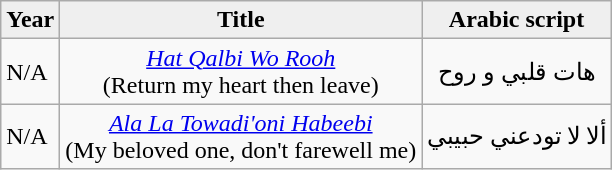<table class="wikitable">
<tr>
<th style="background:#efefef;">Year</th>
<th style="background:#efefef;">Title</th>
<th style="background:#efefef;">Arabic script</th>
</tr>
<tr>
<td>N/A</td>
<td style="text-align:center;"><em><a href='#'>Hat Qalbi Wo Rooh</a></em><br>(Return my heart then leave)</td>
<td style="text-align:center;">هات قلبي و روح</td>
</tr>
<tr>
<td>N/A</td>
<td style="text-align:center;"><em><a href='#'>Ala La Towadi'oni Habeebi</a></em><br>(My beloved one, don't farewell me)</td>
<td style="text-align:center;">ألا لا تودعني حبيبي</td>
</tr>
</table>
